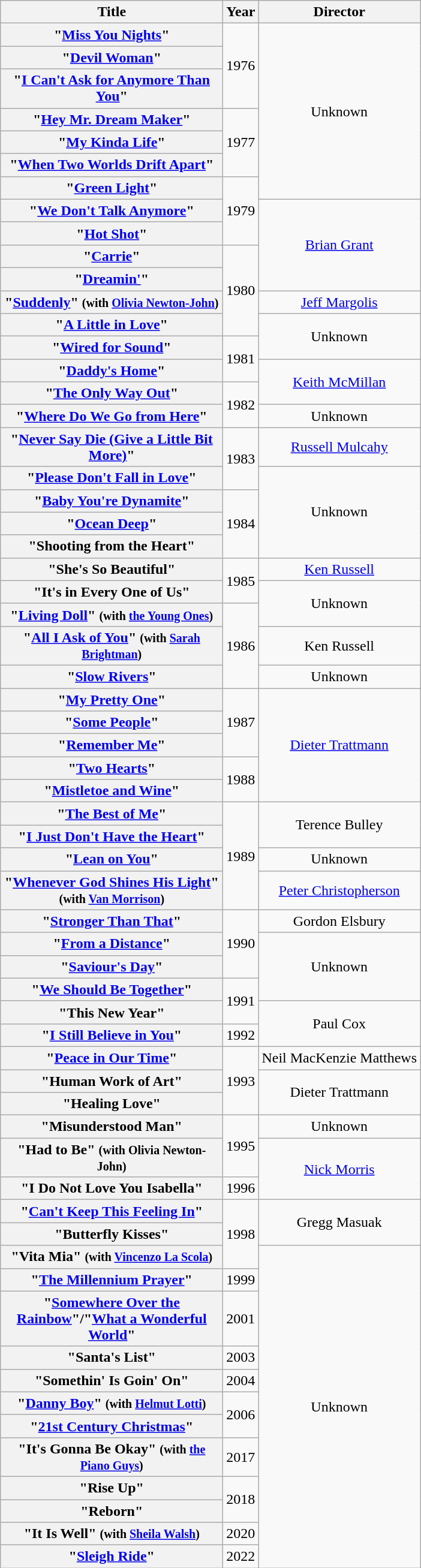<table class="wikitable plainrowheaders" style="text-align:center;">
<tr>
<th scope="col" style="width:15em;">Title</th>
<th scope="col">Year</th>
<th>Director</th>
</tr>
<tr>
<th scope="row">"<a href='#'>Miss You Nights</a>"</th>
<td rowspan="3">1976</td>
<td rowspan="7">Unknown</td>
</tr>
<tr>
<th scope="row">"<a href='#'>Devil Woman</a>"</th>
</tr>
<tr>
<th scope="row">"<a href='#'>I Can't Ask for Anymore Than You</a>"</th>
</tr>
<tr>
<th scope="row">"<a href='#'>Hey Mr. Dream Maker</a>"</th>
<td rowspan="3">1977</td>
</tr>
<tr>
<th scope="row">"<a href='#'>My Kinda Life</a>"</th>
</tr>
<tr>
<th scope="row">"<a href='#'>When Two Worlds Drift Apart</a>"</th>
</tr>
<tr>
<th scope="row">"<a href='#'>Green Light</a>"</th>
<td rowspan="3">1979</td>
</tr>
<tr>
<th scope="row">"<a href='#'>We Don't Talk Anymore</a>"</th>
<td rowspan="4"><a href='#'>Brian Grant</a></td>
</tr>
<tr>
<th scope="row">"<a href='#'>Hot Shot</a>"</th>
</tr>
<tr>
<th scope="row">"<a href='#'>Carrie</a>"</th>
<td rowspan="4">1980</td>
</tr>
<tr>
<th scope="row">"<a href='#'>Dreamin'</a>"</th>
</tr>
<tr>
<th scope="row">"<a href='#'>Suddenly</a>" <small>(with <a href='#'>Olivia Newton-John</a>)</small></th>
<td><a href='#'>Jeff Margolis</a></td>
</tr>
<tr>
<th scope="row">"<a href='#'>A Little in Love</a>"</th>
<td rowspan="2">Unknown</td>
</tr>
<tr>
<th scope="row">"<a href='#'>Wired for Sound</a>"</th>
<td rowspan="2">1981</td>
</tr>
<tr>
<th scope="row">"<a href='#'>Daddy's Home</a>"</th>
<td rowspan="2"><a href='#'>Keith McMillan</a></td>
</tr>
<tr>
<th scope="row">"<a href='#'>The Only Way Out</a>"</th>
<td rowspan="2">1982</td>
</tr>
<tr>
<th scope="row">"<a href='#'>Where Do We Go from Here</a>"</th>
<td>Unknown</td>
</tr>
<tr>
<th scope="row">"<a href='#'>Never Say Die (Give a Little Bit More)</a>"</th>
<td rowspan="2">1983</td>
<td><a href='#'>Russell Mulcahy</a></td>
</tr>
<tr>
<th scope="row">"<a href='#'>Please Don't Fall in Love</a>"</th>
<td rowspan="4">Unknown</td>
</tr>
<tr>
<th scope="row">"<a href='#'>Baby You're Dynamite</a>"</th>
<td rowspan="3">1984</td>
</tr>
<tr>
<th scope="row">"<a href='#'>Ocean Deep</a>"</th>
</tr>
<tr>
<th scope="row">"Shooting from the Heart"</th>
</tr>
<tr>
<th scope="row">"She's So Beautiful"</th>
<td rowspan="2">1985</td>
<td><a href='#'>Ken Russell</a></td>
</tr>
<tr>
<th scope="row">"It's in Every One of Us"</th>
<td rowspan="2">Unknown</td>
</tr>
<tr>
<th scope="row">"<a href='#'>Living Doll</a>" <small>(with <a href='#'>the Young Ones</a>)</small></th>
<td rowspan="3">1986</td>
</tr>
<tr>
<th scope="row">"<a href='#'>All I Ask of You</a>" <small>(with <a href='#'>Sarah Brightman</a>)</small></th>
<td>Ken Russell</td>
</tr>
<tr>
<th scope="row">"<a href='#'>Slow Rivers</a>"</th>
<td>Unknown</td>
</tr>
<tr>
<th scope="row">"<a href='#'>My Pretty One</a>"</th>
<td rowspan="3">1987</td>
<td rowspan="5"><a href='#'>Dieter Trattmann</a></td>
</tr>
<tr>
<th scope="row">"<a href='#'>Some People</a>"</th>
</tr>
<tr>
<th scope="row">"<a href='#'>Remember Me</a>"</th>
</tr>
<tr>
<th scope="row">"<a href='#'>Two Hearts</a>"</th>
<td rowspan="2">1988</td>
</tr>
<tr>
<th scope="row">"<a href='#'>Mistletoe and Wine</a>"</th>
</tr>
<tr>
<th scope="row">"<a href='#'>The Best of Me</a>"</th>
<td rowspan="4">1989</td>
<td rowspan="2">Terence Bulley</td>
</tr>
<tr>
<th scope="row">"<a href='#'>I Just Don't Have the Heart</a>"</th>
</tr>
<tr>
<th scope="row">"<a href='#'>Lean on You</a>"</th>
<td>Unknown</td>
</tr>
<tr>
<th scope="row">"<a href='#'>Whenever God Shines His Light</a>" <small>(with <a href='#'>Van Morrison</a>)</small></th>
<td><a href='#'>Peter Christopherson</a></td>
</tr>
<tr>
<th scope="row">"<a href='#'>Stronger Than That</a>"</th>
<td rowspan="3">1990</td>
<td>Gordon Elsbury</td>
</tr>
<tr>
<th scope="row">"<a href='#'>From a Distance</a>"</th>
<td rowspan="3">Unknown</td>
</tr>
<tr>
<th scope="row">"<a href='#'>Saviour's Day</a>"</th>
</tr>
<tr>
<th scope="row">"<a href='#'>We Should Be Together</a>"</th>
<td rowspan="2">1991</td>
</tr>
<tr>
<th scope="row">"This New Year"</th>
<td rowspan="2">Paul Cox</td>
</tr>
<tr>
<th scope="row">"<a href='#'>I Still Believe in You</a>"</th>
<td>1992</td>
</tr>
<tr>
<th scope="row">"<a href='#'>Peace in Our Time</a>"</th>
<td rowspan="3">1993</td>
<td>Neil MacKenzie Matthews</td>
</tr>
<tr>
<th scope="row">"Human Work of Art"</th>
<td rowspan="2">Dieter Trattmann</td>
</tr>
<tr>
<th scope="row">"Healing Love"</th>
</tr>
<tr>
<th scope="row">"Misunderstood Man"</th>
<td rowspan="2">1995</td>
<td>Unknown</td>
</tr>
<tr>
<th scope="row">"Had to Be" <small>(with Olivia Newton-John)</small></th>
<td rowspan="2"><a href='#'>Nick Morris</a></td>
</tr>
<tr>
<th scope="row">"I Do Not Love You Isabella"</th>
<td>1996</td>
</tr>
<tr>
<th scope="row">"<a href='#'>Can't Keep This Feeling In</a>"</th>
<td rowspan="3">1998</td>
<td rowspan="2">Gregg Masuak</td>
</tr>
<tr>
<th scope="row">"Butterfly Kisses"</th>
</tr>
<tr>
<th scope="row">"Vita Mia" <small>(with <a href='#'>Vincenzo La Scola</a>)</small></th>
<td rowspan="12">Unknown</td>
</tr>
<tr>
<th scope="row">"<a href='#'>The Millennium Prayer</a>"</th>
<td>1999</td>
</tr>
<tr>
<th scope="row">"<a href='#'>Somewhere Over the Rainbow</a>"/"<a href='#'>What a Wonderful World</a>"</th>
<td>2001</td>
</tr>
<tr>
<th scope="row">"Santa's List"</th>
<td>2003</td>
</tr>
<tr>
<th scope="row">"Somethin' Is Goin' On"</th>
<td>2004</td>
</tr>
<tr>
<th scope="row">"<a href='#'>Danny Boy</a>" <small>(with <a href='#'>Helmut Lotti</a>)</small></th>
<td rowspan="2">2006</td>
</tr>
<tr>
<th scope="row">"<a href='#'>21st Century Christmas</a>"</th>
</tr>
<tr>
<th scope="row">"It's Gonna Be Okay" <small>(with <a href='#'>the Piano Guys</a>)</small></th>
<td>2017</td>
</tr>
<tr>
<th scope="row">"Rise Up"</th>
<td rowspan="2">2018</td>
</tr>
<tr>
<th scope="row">"Reborn"</th>
</tr>
<tr>
<th scope="row">"It Is Well" <small>(with <a href='#'>Sheila Walsh</a>)</small></th>
<td>2020</td>
</tr>
<tr>
<th scope="row">"<a href='#'>Sleigh Ride</a>"</th>
<td>2022</td>
</tr>
</table>
